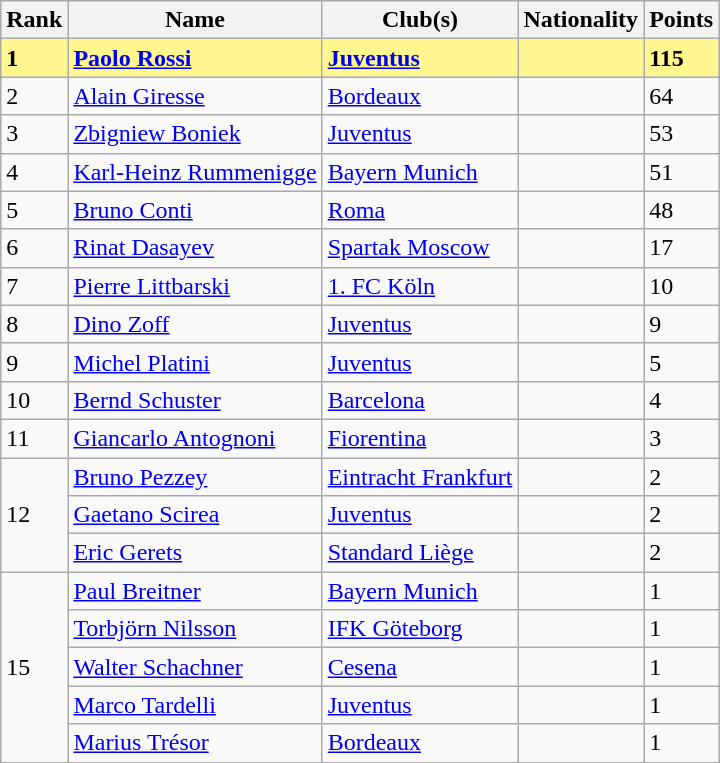<table class="wikitable">
<tr>
<th>Rank</th>
<th>Name</th>
<th>Club(s)</th>
<th>Nationality</th>
<th>Points</th>
</tr>
<tr style="background-color: #FFF68F; font-weight: bold;">
<td>1</td>
<td><a href='#'>Paolo Rossi</a></td>
<td align="left"> <a href='#'>Juventus</a></td>
<td></td>
<td>115</td>
</tr>
<tr>
<td>2</td>
<td><a href='#'>Alain Giresse</a></td>
<td align="left"> <a href='#'>Bordeaux</a></td>
<td></td>
<td>64</td>
</tr>
<tr>
<td>3</td>
<td><a href='#'>Zbigniew Boniek</a></td>
<td align="left"> <a href='#'>Juventus</a></td>
<td></td>
<td>53</td>
</tr>
<tr>
<td>4</td>
<td><a href='#'>Karl-Heinz Rummenigge</a></td>
<td align="left"> <a href='#'>Bayern Munich</a></td>
<td></td>
<td>51</td>
</tr>
<tr>
<td>5</td>
<td><a href='#'>Bruno Conti</a></td>
<td align="left"> <a href='#'>Roma</a></td>
<td></td>
<td>48</td>
</tr>
<tr>
<td>6</td>
<td><a href='#'>Rinat Dasayev</a></td>
<td align="left"> <a href='#'>Spartak Moscow</a></td>
<td></td>
<td>17</td>
</tr>
<tr>
<td>7</td>
<td><a href='#'>Pierre Littbarski</a></td>
<td align="left"> <a href='#'>1. FC Köln</a></td>
<td></td>
<td>10</td>
</tr>
<tr>
<td>8</td>
<td><a href='#'>Dino Zoff</a></td>
<td align="left"> <a href='#'>Juventus</a></td>
<td></td>
<td>9</td>
</tr>
<tr>
<td>9</td>
<td><a href='#'>Michel Platini</a></td>
<td align="left"> <a href='#'>Juventus</a></td>
<td></td>
<td>5</td>
</tr>
<tr>
<td>10</td>
<td><a href='#'>Bernd Schuster</a></td>
<td align="left"> <a href='#'>Barcelona</a></td>
<td></td>
<td>4</td>
</tr>
<tr>
<td>11</td>
<td><a href='#'>Giancarlo Antognoni</a></td>
<td align="left"> <a href='#'>Fiorentina</a></td>
<td></td>
<td>3</td>
</tr>
<tr>
<td rowspan="3">12</td>
<td><a href='#'>Bruno Pezzey</a></td>
<td align="left"> <a href='#'>Eintracht Frankfurt</a></td>
<td></td>
<td>2</td>
</tr>
<tr>
<td><a href='#'>Gaetano Scirea</a></td>
<td align="left"> <a href='#'>Juventus</a></td>
<td></td>
<td>2</td>
</tr>
<tr>
<td><a href='#'>Eric Gerets</a></td>
<td align="left"> <a href='#'>Standard Liège</a></td>
<td></td>
<td>2</td>
</tr>
<tr>
<td rowspan="5">15</td>
<td><a href='#'>Paul Breitner</a></td>
<td align="left"> <a href='#'>Bayern Munich</a></td>
<td></td>
<td>1</td>
</tr>
<tr>
<td><a href='#'>Torbjörn Nilsson</a></td>
<td align="left"> <a href='#'>IFK Göteborg</a></td>
<td></td>
<td>1</td>
</tr>
<tr>
<td><a href='#'>Walter Schachner</a></td>
<td align="left"> <a href='#'>Cesena</a></td>
<td></td>
<td>1</td>
</tr>
<tr>
<td><a href='#'>Marco Tardelli</a></td>
<td align="left"> <a href='#'>Juventus</a></td>
<td></td>
<td>1</td>
</tr>
<tr>
<td><a href='#'>Marius Trésor</a></td>
<td align="left"> <a href='#'>Bordeaux</a></td>
<td></td>
<td>1</td>
</tr>
</table>
